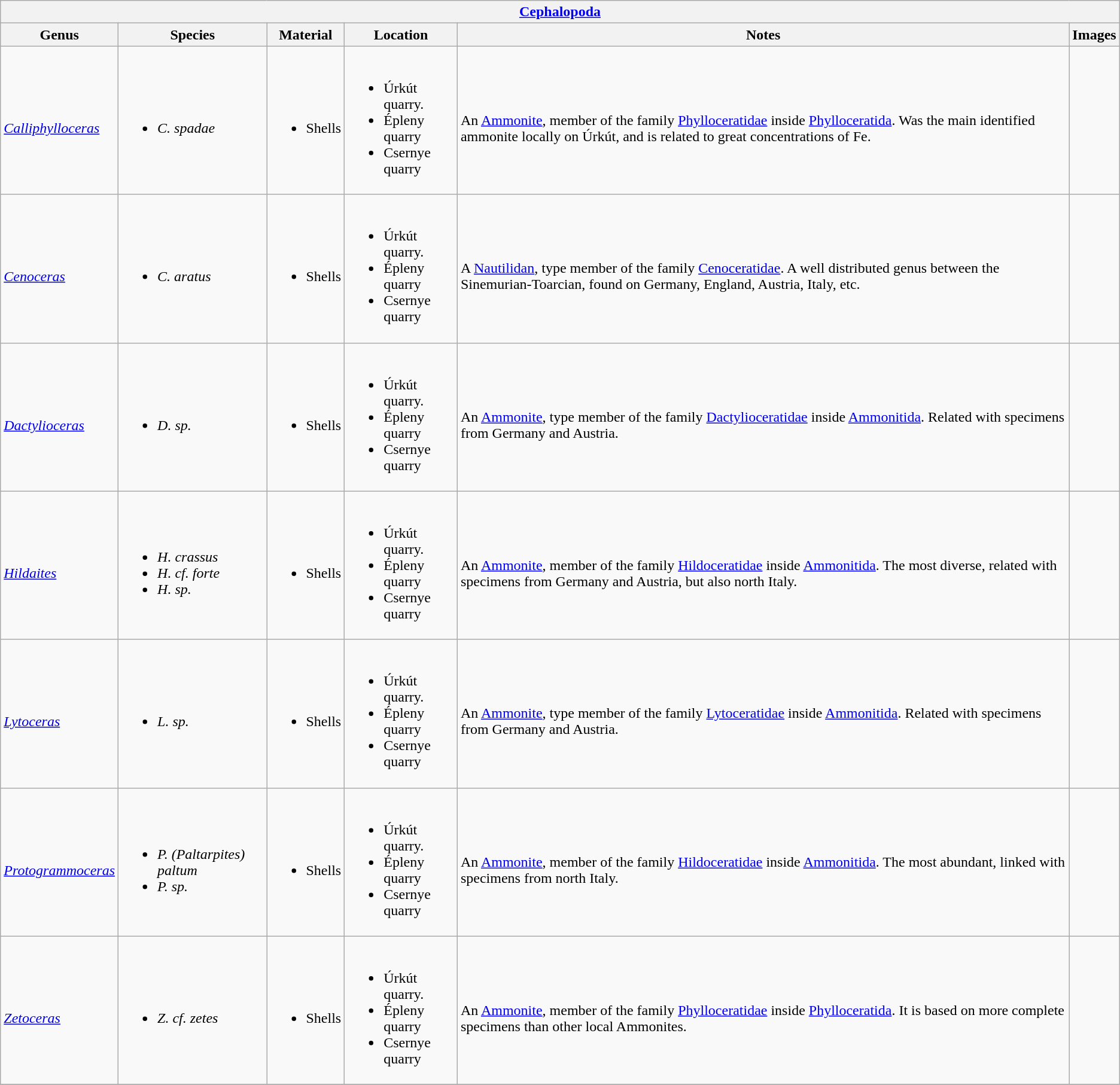<table class="wikitable" align="center">
<tr>
<th colspan="6" align="center"><strong><a href='#'>Cephalopoda</a></strong></th>
</tr>
<tr>
<th>Genus</th>
<th>Species</th>
<th>Material</th>
<th>Location</th>
<th>Notes</th>
<th>Images</th>
</tr>
<tr>
<td><br><em><a href='#'>Calliphylloceras</a></em></td>
<td><br><ul><li><em>C. spadae</em></li></ul></td>
<td><br><ul><li>Shells</li></ul></td>
<td><br><ul><li>Úrkút quarry.</li><li>Épleny quarry</li><li>Csernye quarry</li></ul></td>
<td><br>An <a href='#'>Ammonite</a>, member of the family <a href='#'>Phylloceratidae</a> inside <a href='#'>Phylloceratida</a>. Was the main identified ammonite locally on Úrkút, and is related to great concentrations of Fe.</td>
<td><br></td>
</tr>
<tr>
<td><br><em><a href='#'>Cenoceras</a></em></td>
<td><br><ul><li><em>C. aratus</em></li></ul></td>
<td><br><ul><li>Shells</li></ul></td>
<td><br><ul><li>Úrkút quarry.</li><li>Épleny quarry</li><li>Csernye quarry</li></ul></td>
<td><br>A <a href='#'>Nautilidan</a>, type member of the family <a href='#'>Cenoceratidae</a>. A well distributed genus between the Sinemurian-Toarcian, found on Germany, England, Austria, Italy, etc.</td>
<td><br></td>
</tr>
<tr>
<td><br><em><a href='#'>Dactylioceras</a></em></td>
<td><br><ul><li><em>D. sp.</em></li></ul></td>
<td><br><ul><li>Shells</li></ul></td>
<td><br><ul><li>Úrkút quarry.</li><li>Épleny quarry</li><li>Csernye quarry</li></ul></td>
<td><br>An <a href='#'>Ammonite</a>, type member of the family <a href='#'>Dactylioceratidae</a> inside <a href='#'>Ammonitida</a>. Related with specimens from Germany and Austria.</td>
<td><br></td>
</tr>
<tr>
<td><br><em><a href='#'>Hildaites</a></em></td>
<td><br><ul><li><em>H. crassus</em></li><li><em>H. cf. forte</em></li><li><em>H. sp.</em></li></ul></td>
<td><br><ul><li>Shells</li></ul></td>
<td><br><ul><li>Úrkút quarry.</li><li>Épleny quarry</li><li>Csernye quarry</li></ul></td>
<td><br>An <a href='#'>Ammonite</a>, member of the family <a href='#'>Hildoceratidae</a> inside <a href='#'>Ammonitida</a>. The most diverse, related with specimens from Germany and Austria, but also north Italy.</td>
<td><br></td>
</tr>
<tr>
<td><br><em><a href='#'>Lytoceras</a></em></td>
<td><br><ul><li><em>L. sp.</em></li></ul></td>
<td><br><ul><li>Shells</li></ul></td>
<td><br><ul><li>Úrkút quarry.</li><li>Épleny quarry</li><li>Csernye quarry</li></ul></td>
<td><br>An <a href='#'>Ammonite</a>, type member of the family <a href='#'>Lytoceratidae</a> inside <a href='#'>Ammonitida</a>. Related with specimens from Germany and Austria.</td>
<td><br></td>
</tr>
<tr>
<td><br><em><a href='#'>Protogrammoceras</a></em></td>
<td><br><ul><li><em>P. (Paltarpites) paltum</em></li><li><em>P. sp.</em></li></ul></td>
<td><br><ul><li>Shells</li></ul></td>
<td><br><ul><li>Úrkút quarry.</li><li>Épleny quarry</li><li>Csernye quarry</li></ul></td>
<td><br>An <a href='#'>Ammonite</a>, member of the family <a href='#'>Hildoceratidae</a> inside <a href='#'>Ammonitida</a>. The most abundant, linked with specimens from north Italy.</td>
<td><br></td>
</tr>
<tr>
<td><br><em><a href='#'>Zetoceras</a></em></td>
<td><br><ul><li><em>Z. cf. zetes</em></li></ul></td>
<td><br><ul><li>Shells</li></ul></td>
<td><br><ul><li>Úrkút quarry.</li><li>Épleny quarry</li><li>Csernye quarry</li></ul></td>
<td><br>An <a href='#'>Ammonite</a>, member of the family <a href='#'>Phylloceratidae</a> inside <a href='#'>Phylloceratida</a>. It is based on more complete specimens than other local Ammonites.</td>
<td></td>
</tr>
<tr>
</tr>
</table>
